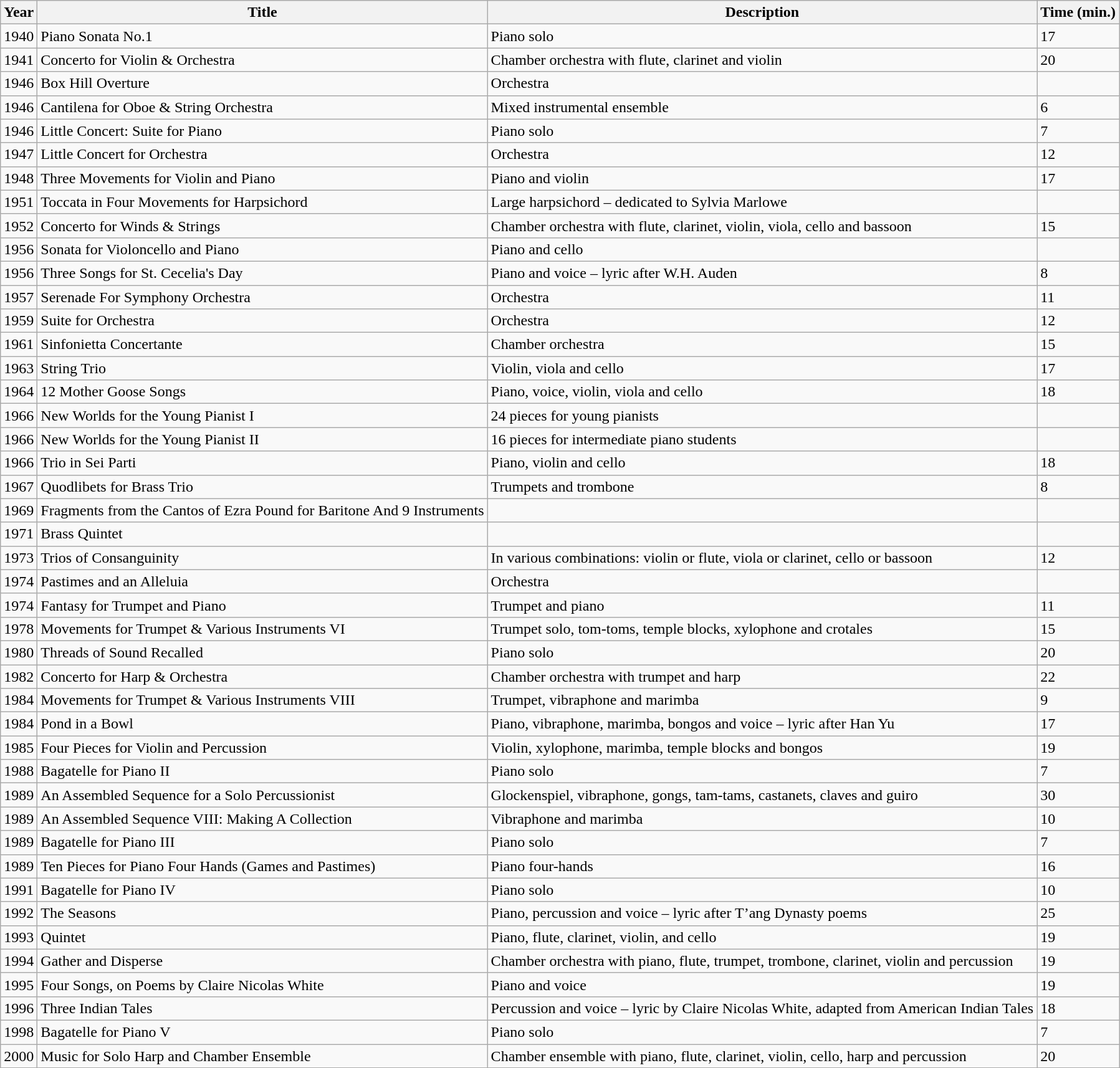<table class="wikitable sortable">
<tr>
<th>Year</th>
<th>Title</th>
<th>Description</th>
<th>Time (min.)</th>
</tr>
<tr>
<td>1940</td>
<td>Piano Sonata No.1</td>
<td>Piano solo</td>
<td>17</td>
</tr>
<tr>
<td>1941</td>
<td>Concerto for Violin & Orchestra</td>
<td>Chamber orchestra with flute, clarinet and violin</td>
<td>20</td>
</tr>
<tr>
<td>1946</td>
<td>Box Hill Overture</td>
<td>Orchestra</td>
<td></td>
</tr>
<tr>
<td>1946</td>
<td>Cantilena for Oboe & String Orchestra</td>
<td>Mixed instrumental ensemble</td>
<td>6</td>
</tr>
<tr>
<td>1946</td>
<td>Little Concert: Suite for Piano</td>
<td>Piano solo</td>
<td>7</td>
</tr>
<tr>
<td>1947</td>
<td>Little Concert for Orchestra</td>
<td>Orchestra</td>
<td>12</td>
</tr>
<tr>
<td>1948</td>
<td>Three Movements for Violin and Piano</td>
<td>Piano and violin</td>
<td>17</td>
</tr>
<tr>
<td>1951</td>
<td>Toccata in Four Movements for Harpsichord</td>
<td>Large harpsichord – dedicated to Sylvia Marlowe</td>
<td></td>
</tr>
<tr>
<td>1952</td>
<td>Concerto for Winds & Strings</td>
<td>Chamber orchestra with flute, clarinet, violin, viola, cello and bassoon</td>
<td>15</td>
</tr>
<tr>
<td>1956</td>
<td>Sonata for Violoncello and Piano</td>
<td>Piano and cello</td>
<td></td>
</tr>
<tr>
<td>1956</td>
<td>Three Songs for St. Cecelia's Day</td>
<td>Piano and voice – lyric after W.H. Auden</td>
<td>8</td>
</tr>
<tr>
<td>1957</td>
<td>Serenade For Symphony Orchestra</td>
<td>Orchestra</td>
<td>11</td>
</tr>
<tr>
<td>1959</td>
<td>Suite for Orchestra</td>
<td>Orchestra</td>
<td>12</td>
</tr>
<tr>
<td>1961</td>
<td>Sinfonietta Concertante</td>
<td>Chamber orchestra</td>
<td>15</td>
</tr>
<tr>
<td>1963</td>
<td>String Trio</td>
<td>Violin, viola and cello</td>
<td>17</td>
</tr>
<tr>
<td>1964</td>
<td>12 Mother Goose Songs</td>
<td>Piano, voice, violin, viola and cello</td>
<td>18</td>
</tr>
<tr>
<td>1966</td>
<td>New Worlds for the Young Pianist I</td>
<td>24 pieces for young pianists</td>
<td></td>
</tr>
<tr>
<td>1966</td>
<td>New Worlds for the Young Pianist II</td>
<td>16 pieces for intermediate piano students</td>
<td></td>
</tr>
<tr>
<td>1966</td>
<td>Trio in Sei Parti</td>
<td>Piano, violin and cello</td>
<td>18</td>
</tr>
<tr>
<td>1967</td>
<td>Quodlibets for Brass Trio</td>
<td>Trumpets and trombone</td>
<td>8</td>
</tr>
<tr>
<td>1969</td>
<td>Fragments from the Cantos of Ezra Pound for Baritone And 9 Instruments</td>
<td></td>
<td></td>
</tr>
<tr>
<td>1971</td>
<td>Brass Quintet</td>
<td></td>
<td></td>
</tr>
<tr>
<td>1973</td>
<td>Trios of Consanguinity</td>
<td>In various combinations: violin or flute, viola or clarinet, cello or bassoon</td>
<td>12</td>
</tr>
<tr>
<td>1974</td>
<td>Pastimes and an Alleluia</td>
<td>Orchestra</td>
<td></td>
</tr>
<tr>
<td>1974</td>
<td>Fantasy for Trumpet and Piano</td>
<td>Trumpet and piano</td>
<td>11</td>
</tr>
<tr>
<td>1978</td>
<td>Movements for Trumpet & Various Instruments VI</td>
<td>Trumpet solo, tom-toms, temple blocks, xylophone and crotales</td>
<td>15</td>
</tr>
<tr>
<td>1980</td>
<td>Threads of Sound Recalled</td>
<td>Piano solo</td>
<td>20</td>
</tr>
<tr>
<td>1982</td>
<td>Concerto for Harp & Orchestra</td>
<td>Chamber orchestra with trumpet and harp</td>
<td>22</td>
</tr>
<tr>
<td>1984</td>
<td>Movements for Trumpet & Various Instruments VIII</td>
<td>Trumpet, vibraphone and marimba</td>
<td>9</td>
</tr>
<tr>
<td>1984</td>
<td>Pond in a Bowl</td>
<td>Piano, vibraphone, marimba, bongos and voice – lyric after Han Yu</td>
<td>17</td>
</tr>
<tr>
<td>1985</td>
<td>Four Pieces for Violin and Percussion</td>
<td>Violin, xylophone, marimba, temple blocks and bongos</td>
<td>19</td>
</tr>
<tr>
<td>1988</td>
<td>Bagatelle for Piano II</td>
<td>Piano solo</td>
<td>7</td>
</tr>
<tr>
<td>1989</td>
<td>An Assembled Sequence for a Solo Percussionist</td>
<td>Glockenspiel, vibraphone, gongs, tam-tams, castanets, claves and guiro</td>
<td>30</td>
</tr>
<tr>
<td>1989</td>
<td>An Assembled Sequence VIII: Making A Collection</td>
<td>Vibraphone and marimba</td>
<td>10</td>
</tr>
<tr>
<td>1989</td>
<td>Bagatelle for Piano III</td>
<td>Piano solo</td>
<td>7</td>
</tr>
<tr>
<td>1989</td>
<td>Ten Pieces for Piano Four Hands (Games and Pastimes)</td>
<td>Piano four-hands</td>
<td>16</td>
</tr>
<tr>
<td>1991</td>
<td>Bagatelle for Piano IV</td>
<td>Piano solo</td>
<td>10</td>
</tr>
<tr>
<td>1992</td>
<td>The Seasons</td>
<td>Piano, percussion and voice – lyric after T’ang Dynasty poems</td>
<td>25</td>
</tr>
<tr>
<td>1993</td>
<td>Quintet</td>
<td>Piano, flute, clarinet, violin, and cello</td>
<td>19</td>
</tr>
<tr>
<td>1994</td>
<td>Gather and Disperse</td>
<td>Chamber orchestra with piano, flute, trumpet, trombone, clarinet, violin and percussion</td>
<td>19</td>
</tr>
<tr>
<td>1995</td>
<td>Four Songs, on Poems by Claire Nicolas White</td>
<td>Piano and voice</td>
<td>19</td>
</tr>
<tr>
<td>1996</td>
<td>Three Indian Tales</td>
<td>Percussion and voice – lyric by Claire Nicolas White, adapted from American Indian Tales</td>
<td>18</td>
</tr>
<tr>
<td>1998</td>
<td>Bagatelle for Piano V</td>
<td>Piano solo</td>
<td>7</td>
</tr>
<tr>
<td>2000</td>
<td>Music for Solo Harp and Chamber Ensemble</td>
<td>Chamber ensemble with piano, flute, clarinet, violin, cello, harp and percussion</td>
<td>20</td>
</tr>
<tr>
</tr>
</table>
